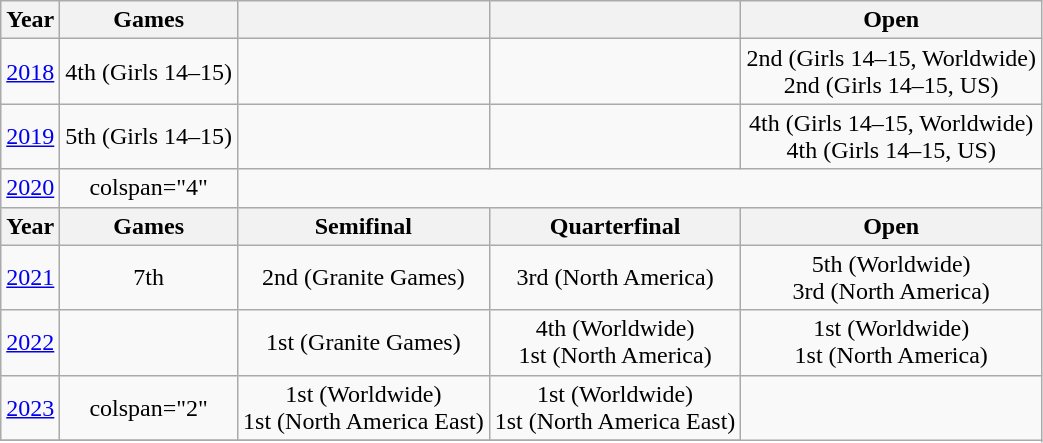<table class="wikitable" style="text-align:center">
<tr>
<th>Year</th>
<th>Games</th>
<th></th>
<th></th>
<th>Open</th>
</tr>
<tr>
<td><a href='#'>2018</a></td>
<td>4th (Girls 14–15)</td>
<td></td>
<td></td>
<td>2nd (Girls 14–15, Worldwide)<br>2nd (Girls 14–15, US)</td>
</tr>
<tr>
<td><a href='#'>2019</a></td>
<td>5th (Girls 14–15)</td>
<td></td>
<td></td>
<td>4th (Girls 14–15, Worldwide)<br>4th (Girls 14–15, US)</td>
</tr>
<tr>
<td><a href='#'>2020</a></td>
<td>colspan="4" </td>
</tr>
<tr>
<th>Year</th>
<th>Games</th>
<th>Semifinal</th>
<th>Quarterfinal</th>
<th>Open</th>
</tr>
<tr>
<td><a href='#'>2021</a></td>
<td>7th</td>
<td>2nd (Granite Games)</td>
<td>3rd (North America)</td>
<td>5th (Worldwide)<br>3rd (North America)</td>
</tr>
<tr>
<td><a href='#'>2022</a></td>
<td></td>
<td>1st (Granite Games)</td>
<td>4th (Worldwide)<br>1st (North America)</td>
<td>1st (Worldwide)<br>1st (North America)</td>
</tr>
<tr>
<td><a href='#'>2023</a></td>
<td>colspan="2" </td>
<td>1st (Worldwide)<br>1st (North America East)</td>
<td>1st (Worldwide)<br>1st (North America East)</td>
</tr>
<tr>
</tr>
</table>
